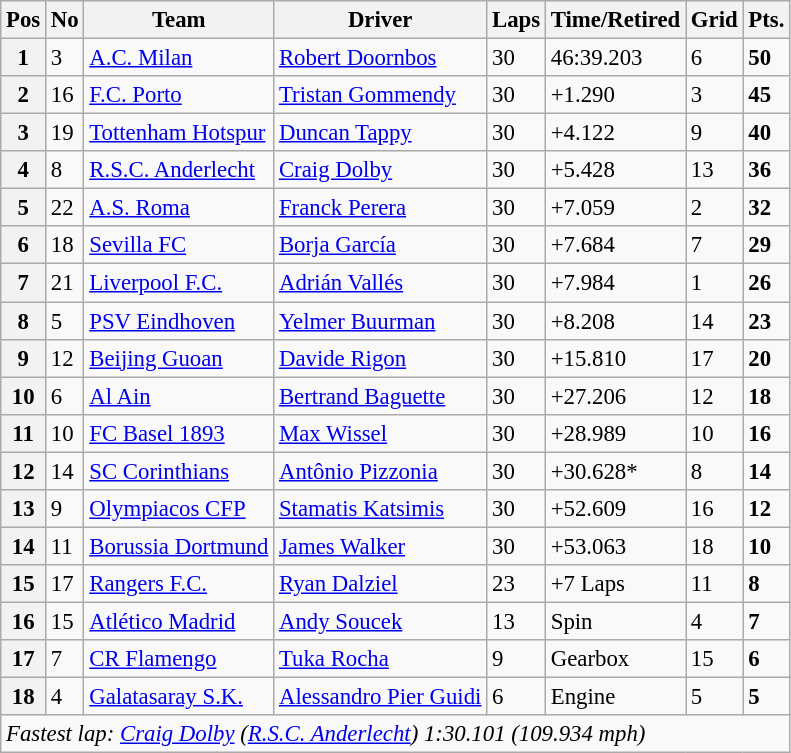<table class="wikitable" style="font-size: 95%">
<tr>
<th>Pos</th>
<th>No</th>
<th>Team</th>
<th>Driver</th>
<th>Laps</th>
<th>Time/Retired</th>
<th>Grid</th>
<th>Pts.</th>
</tr>
<tr>
<th>1</th>
<td>3</td>
<td> <a href='#'>A.C. Milan</a></td>
<td> <a href='#'>Robert Doornbos</a></td>
<td>30</td>
<td>46:39.203</td>
<td>6</td>
<td><strong>50</strong></td>
</tr>
<tr>
<th>2</th>
<td>16</td>
<td> <a href='#'>F.C. Porto</a></td>
<td> <a href='#'>Tristan Gommendy</a></td>
<td>30</td>
<td>+1.290</td>
<td>3</td>
<td><strong>45</strong></td>
</tr>
<tr>
<th>3</th>
<td>19</td>
<td> <a href='#'>Tottenham Hotspur</a></td>
<td> <a href='#'>Duncan Tappy</a></td>
<td>30</td>
<td>+4.122</td>
<td>9</td>
<td><strong>40</strong></td>
</tr>
<tr>
<th>4</th>
<td>8</td>
<td> <a href='#'>R.S.C. Anderlecht</a></td>
<td> <a href='#'>Craig Dolby</a></td>
<td>30</td>
<td>+5.428</td>
<td>13</td>
<td><strong>36</strong></td>
</tr>
<tr>
<th>5</th>
<td>22</td>
<td> <a href='#'>A.S. Roma</a></td>
<td> <a href='#'>Franck Perera</a></td>
<td>30</td>
<td>+7.059</td>
<td>2</td>
<td><strong>32</strong></td>
</tr>
<tr>
<th>6</th>
<td>18</td>
<td> <a href='#'>Sevilla FC</a></td>
<td> <a href='#'>Borja García</a></td>
<td>30</td>
<td>+7.684</td>
<td>7</td>
<td><strong>29</strong></td>
</tr>
<tr>
<th>7</th>
<td>21</td>
<td> <a href='#'>Liverpool F.C.</a></td>
<td> <a href='#'>Adrián Vallés</a></td>
<td>30</td>
<td>+7.984</td>
<td>1</td>
<td><strong>26</strong></td>
</tr>
<tr>
<th>8</th>
<td>5</td>
<td> <a href='#'>PSV Eindhoven</a></td>
<td> <a href='#'>Yelmer Buurman</a></td>
<td>30</td>
<td>+8.208</td>
<td>14</td>
<td><strong>23</strong></td>
</tr>
<tr>
<th>9</th>
<td>12</td>
<td> <a href='#'>Beijing Guoan</a></td>
<td> <a href='#'>Davide Rigon</a></td>
<td>30</td>
<td>+15.810</td>
<td>17</td>
<td><strong>20</strong></td>
</tr>
<tr>
<th>10</th>
<td>6</td>
<td> <a href='#'>Al Ain</a></td>
<td> <a href='#'>Bertrand Baguette</a></td>
<td>30</td>
<td>+27.206</td>
<td>12</td>
<td><strong>18</strong></td>
</tr>
<tr>
<th>11</th>
<td>10</td>
<td> <a href='#'>FC Basel 1893</a></td>
<td> <a href='#'>Max Wissel</a></td>
<td>30</td>
<td>+28.989</td>
<td>10</td>
<td><strong>16</strong></td>
</tr>
<tr>
<th>12</th>
<td>14</td>
<td> <a href='#'>SC Corinthians</a></td>
<td> <a href='#'>Antônio Pizzonia</a></td>
<td>30</td>
<td>+30.628*</td>
<td>8</td>
<td><strong>14</strong></td>
</tr>
<tr>
<th>13</th>
<td>9</td>
<td> <a href='#'>Olympiacos CFP</a></td>
<td> <a href='#'>Stamatis Katsimis</a></td>
<td>30</td>
<td>+52.609</td>
<td>16</td>
<td><strong>12</strong></td>
</tr>
<tr>
<th>14</th>
<td>11</td>
<td> <a href='#'>Borussia Dortmund</a></td>
<td> <a href='#'>James Walker</a></td>
<td>30</td>
<td>+53.063</td>
<td>18</td>
<td><strong>10</strong></td>
</tr>
<tr>
<th>15</th>
<td>17</td>
<td> <a href='#'>Rangers F.C.</a></td>
<td> <a href='#'>Ryan Dalziel</a></td>
<td>23</td>
<td>+7 Laps</td>
<td>11</td>
<td><strong>8</strong></td>
</tr>
<tr>
<th>16</th>
<td>15</td>
<td> <a href='#'>Atlético Madrid</a></td>
<td> <a href='#'>Andy Soucek</a></td>
<td>13</td>
<td>Spin</td>
<td>4</td>
<td><strong>7</strong></td>
</tr>
<tr>
<th>17</th>
<td>7</td>
<td> <a href='#'>CR Flamengo</a></td>
<td> <a href='#'>Tuka Rocha</a></td>
<td>9</td>
<td>Gearbox</td>
<td>15</td>
<td><strong>6</strong></td>
</tr>
<tr>
<th>18</th>
<td>4</td>
<td> <a href='#'>Galatasaray S.K.</a></td>
<td> <a href='#'>Alessandro Pier Guidi</a></td>
<td>6</td>
<td>Engine</td>
<td>5</td>
<td><strong>5</strong></td>
</tr>
<tr>
<td colspan=8><em>Fastest lap: <a href='#'>Craig Dolby</a> (<a href='#'>R.S.C. Anderlecht</a>) 1:30.101 (109.934 mph)</em></td>
</tr>
</table>
